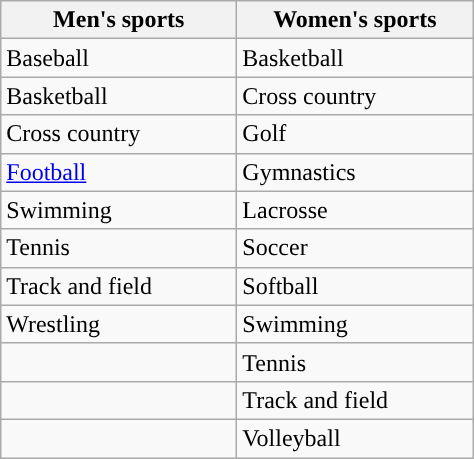<table class= wikitable>
<tr>
<th width=150px>Men's sports</th>
<th width=150px>Women's sports</th>
</tr>
<tr>
<td>Baseball</td>
<td>Basketball</td>
</tr>
<tr>
<td>Basketball</td>
<td>Cross country</td>
</tr>
<tr>
<td>Cross country</td>
<td>Golf</td>
</tr>
<tr>
<td><a href='#'>Football</a></td>
<td>Gymnastics</td>
</tr>
<tr>
<td>Swimming</td>
<td>Lacrosse</td>
</tr>
<tr>
<td>Tennis</td>
<td>Soccer</td>
</tr>
<tr>
<td>Track and field</td>
<td>Softball</td>
</tr>
<tr>
<td>Wrestling</td>
<td>Swimming</td>
</tr>
<tr>
<td></td>
<td>Tennis</td>
</tr>
<tr>
<td></td>
<td>Track and field</td>
</tr>
<tr>
<td></td>
<td>Volleyball</td>
</tr>
</table>
